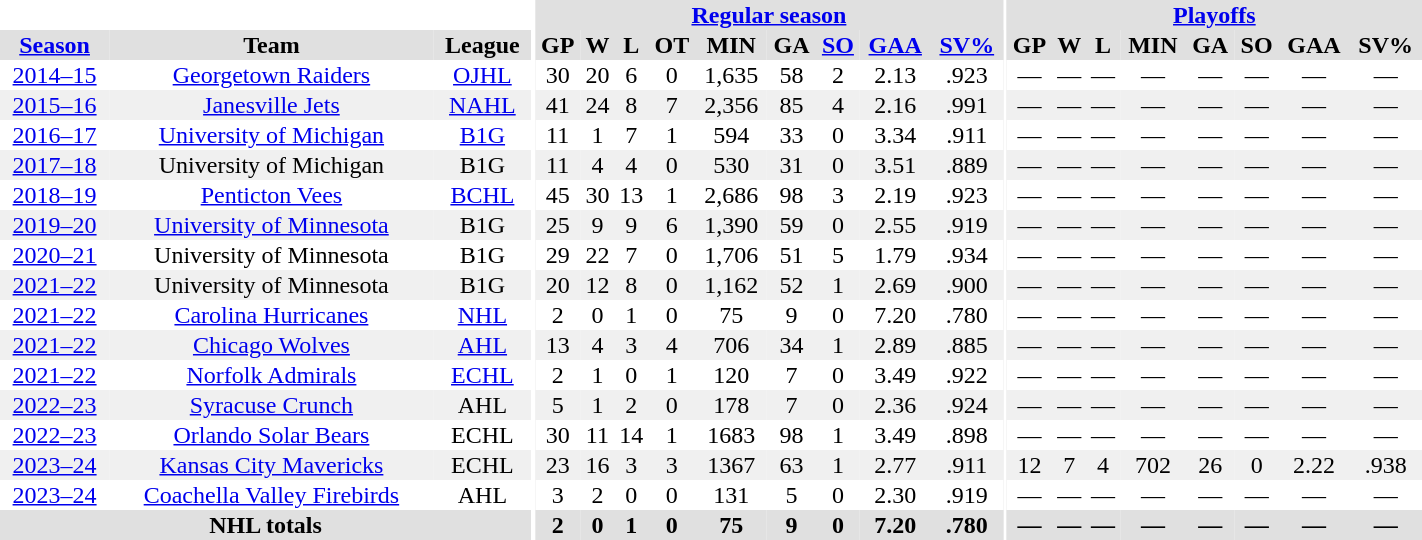<table border="0" cellpadding="1" cellspacing="0" style="text-align:center; width:75%;">
<tr bgcolor="#e0e0e0">
<th colspan="3" bgcolor="#ffffff"></th>
<th rowspan="100" bgcolor="#ffffff"></th>
<th colspan="9" bgcolor="#e0e0e0"><a href='#'>Regular season</a></th>
<th rowspan="100" bgcolor="#ffffff"></th>
<th colspan="8" bgcolor="#e0e0e0"><a href='#'>Playoffs</a></th>
</tr>
<tr bgcolor="#e0e0e0">
<th><a href='#'>Season</a></th>
<th>Team</th>
<th>League</th>
<th>GP</th>
<th>W</th>
<th>L</th>
<th>OT</th>
<th>MIN</th>
<th>GA</th>
<th><a href='#'>SO</a></th>
<th><a href='#'>GAA</a></th>
<th><a href='#'>SV%</a></th>
<th>GP</th>
<th>W</th>
<th>L</th>
<th>MIN</th>
<th>GA</th>
<th>SO</th>
<th>GAA</th>
<th>SV%</th>
</tr>
<tr>
<td><a href='#'>2014–15</a></td>
<td><a href='#'>Georgetown Raiders</a></td>
<td><a href='#'>OJHL</a></td>
<td>30</td>
<td>20</td>
<td>6</td>
<td>0</td>
<td>1,635</td>
<td>58</td>
<td>2</td>
<td>2.13</td>
<td>.923</td>
<td>—</td>
<td>—</td>
<td>—</td>
<td>—</td>
<td —>—</td>
<td>—</td>
<td>—</td>
<td>—</td>
</tr>
<tr bgcolor="#f0f0f0">
<td><a href='#'>2015–16</a></td>
<td><a href='#'>Janesville Jets</a></td>
<td><a href='#'>NAHL</a></td>
<td>41</td>
<td>24</td>
<td>8</td>
<td>7</td>
<td>2,356</td>
<td>85</td>
<td>4</td>
<td>2.16</td>
<td>.991</td>
<td>—</td>
<td>—</td>
<td>—</td>
<td>—</td>
<td —>—</td>
<td>—</td>
<td>—</td>
<td>—</td>
</tr>
<tr>
<td><a href='#'>2016–17</a></td>
<td><a href='#'>University of Michigan</a></td>
<td><a href='#'>B1G</a></td>
<td>11</td>
<td>1</td>
<td>7</td>
<td>1</td>
<td>594</td>
<td>33</td>
<td>0</td>
<td>3.34</td>
<td>.911</td>
<td>—</td>
<td>—</td>
<td>—</td>
<td>—</td>
<td>—</td>
<td>—</td>
<td>—</td>
<td>—</td>
</tr>
<tr bgcolor="#f0f0f0">
<td><a href='#'>2017–18</a></td>
<td>University of Michigan</td>
<td>B1G</td>
<td>11</td>
<td>4</td>
<td>4</td>
<td>0</td>
<td>530</td>
<td>31</td>
<td>0</td>
<td>3.51</td>
<td>.889</td>
<td>—</td>
<td>—</td>
<td>—</td>
<td>—</td>
<td>—</td>
<td>—</td>
<td>—</td>
<td>—</td>
</tr>
<tr>
<td><a href='#'>2018–19</a></td>
<td><a href='#'>Penticton Vees</a></td>
<td><a href='#'>BCHL</a></td>
<td>45</td>
<td>30</td>
<td>13</td>
<td>1</td>
<td>2,686</td>
<td>98</td>
<td>3</td>
<td>2.19</td>
<td>.923</td>
<td>—</td>
<td>—</td>
<td>—</td>
<td>—</td>
<td>—</td>
<td>—</td>
<td>—</td>
<td>—</td>
</tr>
<tr bgcolor="#f0f0f0">
<td><a href='#'>2019–20</a></td>
<td><a href='#'>University of Minnesota</a></td>
<td>B1G</td>
<td>25</td>
<td>9</td>
<td>9</td>
<td>6</td>
<td>1,390</td>
<td>59</td>
<td>0</td>
<td>2.55</td>
<td>.919</td>
<td>—</td>
<td>—</td>
<td>—</td>
<td>—</td>
<td>—</td>
<td>—</td>
<td>—</td>
<td>—</td>
</tr>
<tr>
<td><a href='#'>2020–21</a></td>
<td>University of Minnesota</td>
<td>B1G</td>
<td>29</td>
<td>22</td>
<td>7</td>
<td>0</td>
<td>1,706</td>
<td>51</td>
<td>5</td>
<td>1.79</td>
<td>.934</td>
<td>—</td>
<td>—</td>
<td>—</td>
<td>—</td>
<td>—</td>
<td>—</td>
<td>—</td>
<td>—</td>
</tr>
<tr bgcolor="#f0f0f0">
<td><a href='#'>2021–22</a></td>
<td>University of Minnesota</td>
<td>B1G</td>
<td>20</td>
<td>12</td>
<td>8</td>
<td>0</td>
<td>1,162</td>
<td>52</td>
<td>1</td>
<td>2.69</td>
<td>.900</td>
<td>—</td>
<td>—</td>
<td>—</td>
<td>—</td>
<td>—</td>
<td>—</td>
<td>—</td>
<td>—</td>
</tr>
<tr>
<td><a href='#'>2021–22</a></td>
<td><a href='#'>Carolina Hurricanes</a></td>
<td><a href='#'>NHL</a></td>
<td>2</td>
<td>0</td>
<td>1</td>
<td>0</td>
<td>75</td>
<td>9</td>
<td>0</td>
<td>7.20</td>
<td>.780</td>
<td>—</td>
<td>—</td>
<td>—</td>
<td>—</td>
<td>—</td>
<td>—</td>
<td>—</td>
<td>—</td>
</tr>
<tr bgcolor="#f0f0f0">
<td><a href='#'>2021–22</a></td>
<td><a href='#'>Chicago Wolves</a></td>
<td><a href='#'>AHL</a></td>
<td>13</td>
<td>4</td>
<td>3</td>
<td>4</td>
<td>706</td>
<td>34</td>
<td>1</td>
<td>2.89</td>
<td>.885</td>
<td>—</td>
<td>—</td>
<td>—</td>
<td>—</td>
<td>—</td>
<td>—</td>
<td>—</td>
<td>—</td>
</tr>
<tr>
<td><a href='#'>2021–22</a></td>
<td><a href='#'>Norfolk Admirals</a></td>
<td><a href='#'>ECHL</a></td>
<td>2</td>
<td>1</td>
<td>0</td>
<td>1</td>
<td>120</td>
<td>7</td>
<td>0</td>
<td>3.49</td>
<td>.922</td>
<td>—</td>
<td>—</td>
<td>—</td>
<td>—</td>
<td>—</td>
<td>—</td>
<td>—</td>
<td>—</td>
</tr>
<tr bgcolor="#f0f0f0">
<td><a href='#'>2022–23</a></td>
<td><a href='#'>Syracuse Crunch</a></td>
<td>AHL</td>
<td>5</td>
<td>1</td>
<td>2</td>
<td>0</td>
<td>178</td>
<td>7</td>
<td>0</td>
<td>2.36</td>
<td>.924</td>
<td>—</td>
<td>—</td>
<td>—</td>
<td>—</td>
<td>—</td>
<td>—</td>
<td>—</td>
<td>—</td>
</tr>
<tr>
<td><a href='#'>2022–23</a></td>
<td><a href='#'>Orlando Solar Bears</a></td>
<td>ECHL</td>
<td>30</td>
<td>11</td>
<td>14</td>
<td>1</td>
<td>1683</td>
<td>98</td>
<td>1</td>
<td>3.49</td>
<td>.898</td>
<td>—</td>
<td>—</td>
<td>—</td>
<td>—</td>
<td>—</td>
<td>—</td>
<td>—</td>
<td>—</td>
</tr>
<tr bgcolor="#f0f0f0">
<td><a href='#'>2023–24</a></td>
<td><a href='#'>Kansas City Mavericks</a></td>
<td>ECHL</td>
<td>23</td>
<td>16</td>
<td>3</td>
<td>3</td>
<td>1367</td>
<td>63</td>
<td>1</td>
<td>2.77</td>
<td>.911</td>
<td>12</td>
<td>7</td>
<td>4</td>
<td>702</td>
<td>26</td>
<td>0</td>
<td>2.22</td>
<td>.938</td>
</tr>
<tr>
<td><a href='#'>2023–24</a></td>
<td><a href='#'>Coachella Valley Firebirds</a></td>
<td>AHL</td>
<td>3</td>
<td>2</td>
<td>0</td>
<td>0</td>
<td>131</td>
<td>5</td>
<td>0</td>
<td>2.30</td>
<td>.919</td>
<td>—</td>
<td>—</td>
<td>—</td>
<td>—</td>
<td>—</td>
<td>—</td>
<td>—</td>
<td>—</td>
</tr>
<tr bgcolor="#e0e0e0">
<th colspan="3">NHL totals</th>
<th>2</th>
<th>0</th>
<th>1</th>
<th>0</th>
<th>75</th>
<th>9</th>
<th>0</th>
<th>7.20</th>
<th>.780</th>
<th>—</th>
<th>—</th>
<th>—</th>
<th>—</th>
<th>—</th>
<th>—</th>
<th>—</th>
<th>—</th>
</tr>
</table>
